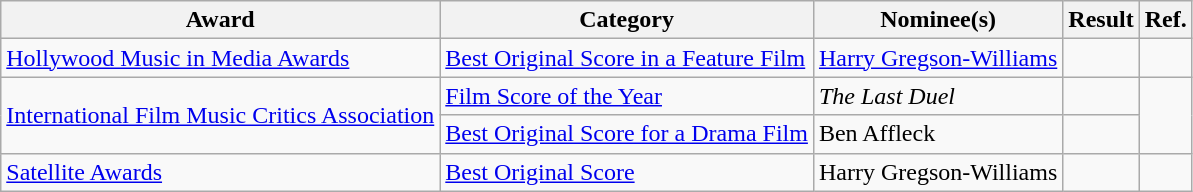<table class="wikitable">
<tr>
<th>Award</th>
<th>Category</th>
<th>Nominee(s)</th>
<th>Result</th>
<th>Ref.</th>
</tr>
<tr>
<td><a href='#'>Hollywood Music in Media Awards</a></td>
<td><a href='#'>Best Original Score in a Feature Film</a></td>
<td><a href='#'>Harry Gregson-Williams</a></td>
<td></td>
<td align="center"></td>
</tr>
<tr>
<td rowspan="2"><a href='#'>International Film Music Critics Association</a></td>
<td><a href='#'>Film Score of the Year</a></td>
<td><em>The Last Duel</em></td>
<td></td>
<td rowspan="2" align="center"></td>
</tr>
<tr>
<td><a href='#'>Best Original Score for a Drama Film</a></td>
<td>Ben Affleck</td>
<td></td>
</tr>
<tr>
<td><a href='#'>Satellite Awards</a></td>
<td><a href='#'>Best Original Score</a></td>
<td>Harry Gregson-Williams</td>
<td></td>
<td align="center"></td>
</tr>
</table>
